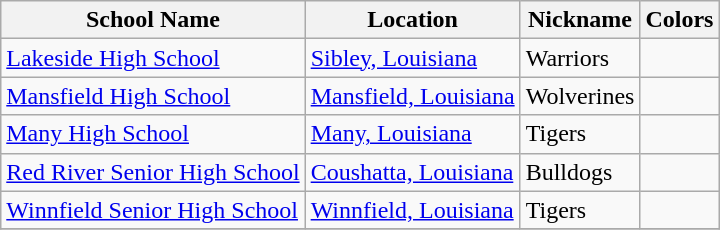<table class="wikitable">
<tr>
<th>School Name</th>
<th>Location</th>
<th>Nickname</th>
<th>Colors</th>
</tr>
<tr>
<td><a href='#'>Lakeside High School</a></td>
<td><a href='#'>Sibley, Louisiana</a></td>
<td>Warriors</td>
<td>  </td>
</tr>
<tr>
<td><a href='#'>Mansfield High School</a></td>
<td><a href='#'>Mansfield, Louisiana</a></td>
<td>Wolverines</td>
<td> </td>
</tr>
<tr>
<td><a href='#'>Many High School</a></td>
<td><a href='#'>Many, Louisiana</a></td>
<td>Tigers</td>
<td> </td>
</tr>
<tr>
<td><a href='#'>Red River Senior High School</a></td>
<td><a href='#'>Coushatta, Louisiana</a></td>
<td>Bulldogs</td>
<td> </td>
</tr>
<tr>
<td><a href='#'>Winnfield Senior High School</a></td>
<td><a href='#'>Winnfield, Louisiana</a></td>
<td>Tigers</td>
<td> </td>
</tr>
<tr>
</tr>
</table>
